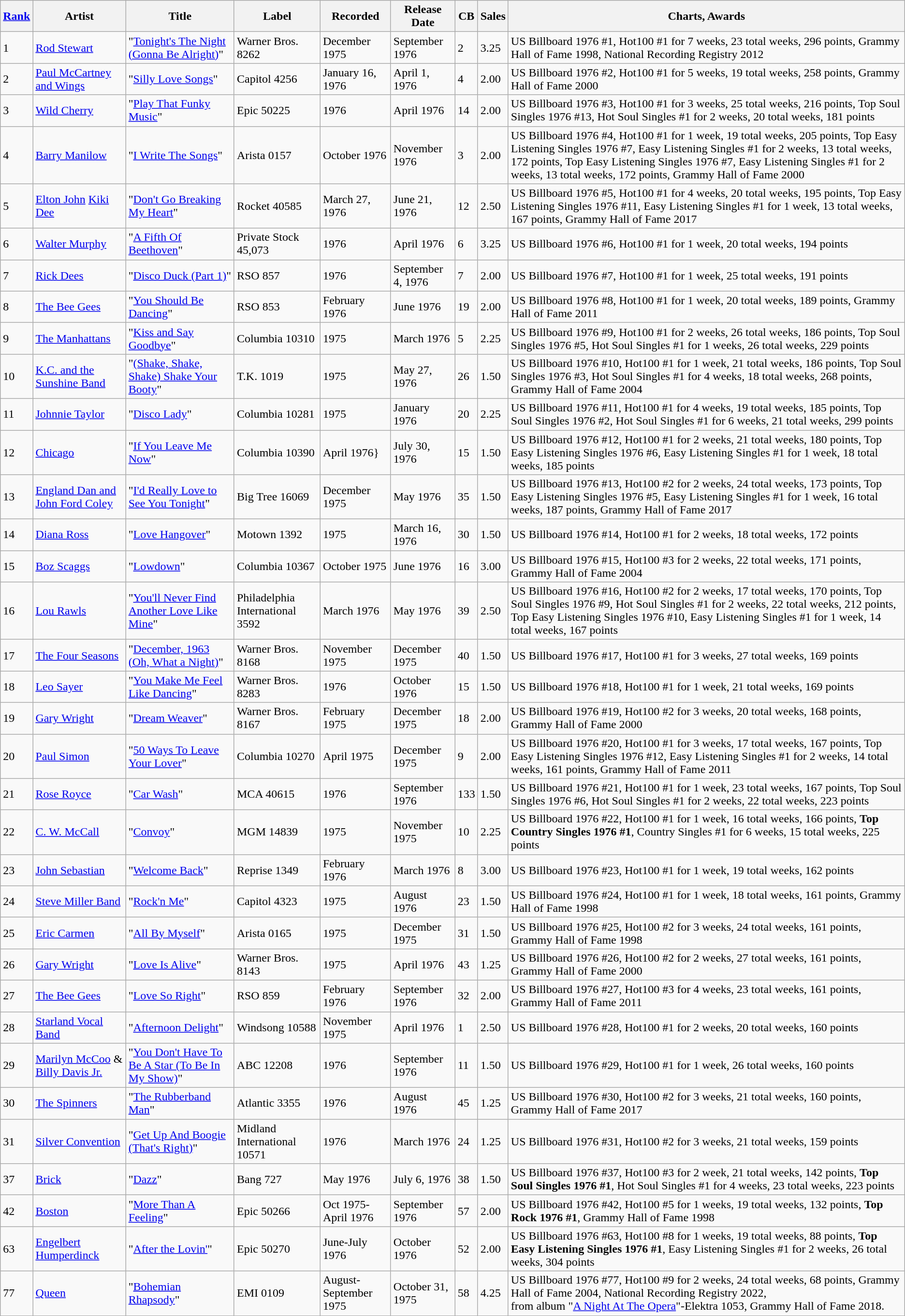<table class="wikitable sortable">
<tr>
<th><a href='#'>Rank</a></th>
<th>Artist</th>
<th>Title</th>
<th>Label</th>
<th>Recorded</th>
<th>Release Date</th>
<th>CB</th>
<th>Sales</th>
<th>Charts, Awards</th>
</tr>
<tr>
<td>1</td>
<td><a href='#'>Rod Stewart</a></td>
<td>"<a href='#'>Tonight's The Night (Gonna Be Alright)</a>"</td>
<td>Warner Bros. 8262</td>
<td>December 1975</td>
<td>September 1976</td>
<td>2</td>
<td>3.25</td>
<td>US Billboard 1976 #1, Hot100 #1 for 7 weeks, 23 total weeks, 296 points, Grammy Hall of Fame 1998, National Recording Registry 2012</td>
</tr>
<tr>
<td>2</td>
<td><a href='#'>Paul McCartney and Wings</a></td>
<td>"<a href='#'>Silly Love Songs</a>"</td>
<td>Capitol 4256</td>
<td>January 16, 1976</td>
<td>April 1, 1976</td>
<td>4</td>
<td>2.00</td>
<td>US Billboard 1976 #2, Hot100 #1 for 5 weeks, 19 total weeks, 258 points, Grammy Hall of Fame 2000</td>
</tr>
<tr>
<td>3</td>
<td><a href='#'>Wild Cherry</a></td>
<td>"<a href='#'>Play That Funky Music</a>"</td>
<td>Epic 50225</td>
<td>1976</td>
<td>April 1976</td>
<td>14</td>
<td>2.00</td>
<td>US Billboard 1976 #3, Hot100 #1 for 3 weeks, 25 total weeks, 216 points, Top Soul Singles 1976 #13, Hot Soul Singles #1 for 2 weeks, 20 total weeks, 181 points</td>
</tr>
<tr>
<td>4</td>
<td><a href='#'>Barry Manilow</a></td>
<td>"<a href='#'>I Write The Songs</a>"</td>
<td>Arista 0157</td>
<td>October 1976</td>
<td>November 1976</td>
<td>3</td>
<td>2.00</td>
<td>US Billboard 1976 #4, Hot100 #1 for 1 week, 19 total weeks, 205 points, Top Easy Listening Singles 1976 #7, Easy Listening Singles #1 for 2 weeks, 13 total weeks, 172 points, Top Easy Listening Singles 1976 #7, Easy Listening Singles #1 for 2 weeks, 13 total weeks, 172 points, Grammy Hall of Fame 2000</td>
</tr>
<tr>
<td>5</td>
<td><a href='#'>Elton John</a> <a href='#'>Kiki Dee</a></td>
<td>"<a href='#'>Don't Go Breaking My Heart</a>"</td>
<td>Rocket 40585</td>
<td>March 27, 1976</td>
<td>June 21, 1976</td>
<td>12</td>
<td>2.50</td>
<td>US Billboard 1976 #5, Hot100 #1 for 4 weeks, 20 total weeks, 195 points, Top Easy Listening Singles 1976 #11, Easy Listening Singles #1 for 1 week, 13 total weeks, 167 points, Grammy Hall of Fame 2017</td>
</tr>
<tr>
<td>6</td>
<td><a href='#'>Walter Murphy</a></td>
<td>"<a href='#'>A Fifth Of Beethoven</a>"</td>
<td>Private Stock 45,073</td>
<td>1976</td>
<td>April 1976</td>
<td>6</td>
<td>3.25</td>
<td>US Billboard 1976 #6, Hot100 #1 for 1 week, 20 total weeks, 194 points</td>
</tr>
<tr>
<td>7</td>
<td><a href='#'>Rick Dees</a></td>
<td>"<a href='#'>Disco Duck (Part 1)</a>"</td>
<td>RSO 857</td>
<td>1976</td>
<td>September 4, 1976</td>
<td>7</td>
<td>2.00</td>
<td>US Billboard 1976 #7, Hot100 #1 for 1 week, 25 total weeks, 191 points</td>
</tr>
<tr>
<td>8</td>
<td><a href='#'>The Bee Gees</a></td>
<td>"<a href='#'>You Should Be Dancing</a>"</td>
<td>RSO 853</td>
<td>February 1976</td>
<td>June 1976</td>
<td>19</td>
<td>2.00</td>
<td>US Billboard 1976 #8, Hot100 #1 for 1 week, 20 total weeks, 189 points, Grammy Hall of Fame 2011</td>
</tr>
<tr>
<td>9</td>
<td><a href='#'>The Manhattans</a></td>
<td>"<a href='#'>Kiss and Say Goodbye</a>"</td>
<td>Columbia 10310</td>
<td>1975</td>
<td>March 1976</td>
<td>5</td>
<td>2.25</td>
<td>US Billboard 1976 #9, Hot100 #1 for 2 weeks, 26 total weeks, 186 points, Top Soul Singles 1976 #5, Hot Soul Singles #1 for 1 weeks, 26 total weeks, 229 points</td>
</tr>
<tr>
<td>10</td>
<td><a href='#'>K.C. and the Sunshine Band</a></td>
<td>"<a href='#'>(Shake, Shake, Shake) Shake Your Booty</a>"</td>
<td>T.K. 1019</td>
<td>1975</td>
<td>May 27, 1976</td>
<td>26</td>
<td>1.50</td>
<td>US Billboard 1976 #10, Hot100 #1 for 1 week, 21 total weeks, 186 points, Top Soul Singles 1976 #3, Hot Soul Singles #1 for 4 weeks, 18 total weeks, 268 points, Grammy Hall of Fame 2004</td>
</tr>
<tr>
<td>11</td>
<td><a href='#'>Johnnie Taylor</a></td>
<td>"<a href='#'>Disco Lady</a>"</td>
<td>Columbia 10281</td>
<td>1975</td>
<td>January 1976</td>
<td>20</td>
<td>2.25</td>
<td>US Billboard 1976 #11, Hot100 #1 for 4 weeks, 19 total weeks, 185 points, Top Soul Singles 1976 #2, Hot Soul Singles #1 for 6 weeks, 21 total weeks, 299 points</td>
</tr>
<tr>
<td>12</td>
<td><a href='#'>Chicago</a></td>
<td>"<a href='#'>If You Leave Me Now</a>"</td>
<td>Columbia 10390</td>
<td>April 1976}</td>
<td>July 30, 1976</td>
<td>15</td>
<td>1.50</td>
<td>US Billboard 1976 #12, Hot100 #1 for 2 weeks, 21 total weeks, 180 points, Top Easy Listening Singles 1976 #6, Easy Listening Singles #1 for 1 week, 18 total weeks, 185 points</td>
</tr>
<tr>
<td>13</td>
<td><a href='#'>England Dan and John Ford Coley</a></td>
<td>"<a href='#'>I'd Really Love to See You Tonight</a>"</td>
<td>Big Tree 16069</td>
<td>December 1975</td>
<td>May 1976</td>
<td>35</td>
<td>1.50</td>
<td>US Billboard 1976 #13, Hot100 #2 for 2 weeks, 24 total weeks, 173 points, Top Easy Listening Singles 1976 #5, Easy Listening Singles #1 for 1 week, 16 total weeks, 187 points, Grammy Hall of Fame 2017</td>
</tr>
<tr>
<td>14</td>
<td><a href='#'>Diana Ross</a></td>
<td>"<a href='#'>Love Hangover</a>"</td>
<td>Motown 1392</td>
<td>1975</td>
<td>March 16, 1976</td>
<td>30</td>
<td>1.50</td>
<td>US Billboard 1976 #14, Hot100 #1 for 2 weeks, 18 total weeks, 172 points</td>
</tr>
<tr>
<td>15</td>
<td><a href='#'>Boz Scaggs</a></td>
<td>"<a href='#'>Lowdown</a>"</td>
<td>Columbia 10367</td>
<td>October 1975</td>
<td>June 1976</td>
<td>16</td>
<td>3.00</td>
<td>US Billboard 1976 #15, Hot100 #3 for 2 weeks, 22 total weeks, 171 points, Grammy Hall of Fame 2004</td>
</tr>
<tr>
<td>16</td>
<td><a href='#'>Lou Rawls</a></td>
<td>"<a href='#'>You'll Never Find Another Love Like Mine</a>"</td>
<td>Philadelphia International 3592</td>
<td>March 1976</td>
<td>May 1976</td>
<td>39</td>
<td>2.50</td>
<td>US Billboard 1976 #16, Hot100 #2 for 2 weeks, 17 total weeks, 170 points, Top Soul Singles 1976 #9, Hot Soul Singles #1 for 2 weeks, 22 total weeks, 212 points, Top Easy Listening Singles 1976 #10, Easy Listening Singles #1 for 1 week, 14 total weeks, 167 points</td>
</tr>
<tr>
<td>17</td>
<td><a href='#'>The Four Seasons</a></td>
<td>"<a href='#'>December, 1963 (Oh, What a Night)</a>"</td>
<td>Warner Bros. 8168</td>
<td>November 1975</td>
<td>December 1975</td>
<td>40</td>
<td>1.50</td>
<td>US Billboard 1976 #17, Hot100 #1 for 3 weeks, 27 total weeks, 169 points</td>
</tr>
<tr>
<td>18</td>
<td><a href='#'>Leo Sayer</a></td>
<td>"<a href='#'>You Make Me Feel Like Dancing</a>"</td>
<td>Warner Bros. 8283</td>
<td>1976</td>
<td>October 1976</td>
<td>15</td>
<td>1.50</td>
<td>US Billboard 1976 #18, Hot100 #1 for 1 week, 21 total weeks, 169 points</td>
</tr>
<tr>
<td>19</td>
<td><a href='#'>Gary Wright</a></td>
<td>"<a href='#'>Dream Weaver</a>"</td>
<td>Warner Bros. 8167</td>
<td>February 1975</td>
<td>December 1975</td>
<td>18</td>
<td>2.00</td>
<td>US Billboard 1976 #19, Hot100 #2 for 3 weeks, 20 total weeks, 168 points, Grammy Hall of Fame 2000</td>
</tr>
<tr>
<td>20</td>
<td><a href='#'>Paul Simon</a></td>
<td>"<a href='#'>50 Ways To Leave Your Lover</a>"</td>
<td>Columbia 10270</td>
<td>April 1975</td>
<td>December 1975</td>
<td>9</td>
<td>2.00</td>
<td>US Billboard 1976 #20, Hot100 #1 for 3 weeks, 17 total weeks, 167 points, Top Easy Listening Singles 1976 #12, Easy Listening Singles #1 for 2 weeks, 14 total weeks, 161 points, Grammy Hall of Fame 2011</td>
</tr>
<tr>
<td>21</td>
<td><a href='#'>Rose Royce</a></td>
<td>"<a href='#'>Car Wash</a>"</td>
<td>MCA 40615</td>
<td>1976</td>
<td>September 1976</td>
<td>133</td>
<td>1.50</td>
<td>US Billboard 1976 #21, Hot100 #1 for 1 week, 23 total weeks, 167 points, Top Soul Singles 1976 #6, Hot Soul Singles #1 for 2 weeks, 22 total weeks, 223 points</td>
</tr>
<tr>
<td>22</td>
<td><a href='#'>C. W. McCall</a></td>
<td>"<a href='#'>Convoy</a>"</td>
<td>MGM 14839</td>
<td>1975</td>
<td>November 1975</td>
<td>10</td>
<td>2.25</td>
<td>US Billboard 1976 #22, Hot100 #1 for 1 week, 16 total weeks, 166 points, <strong>Top Country Singles 1976 #1</strong>, Country Singles #1 for 6 weeks, 15 total weeks, 225 points</td>
</tr>
<tr>
<td>23</td>
<td><a href='#'>John Sebastian</a></td>
<td>"<a href='#'>Welcome Back</a>"</td>
<td>Reprise 1349</td>
<td>February 1976</td>
<td>March 1976</td>
<td>8</td>
<td>3.00</td>
<td>US Billboard 1976 #23, Hot100 #1 for 1 week, 19 total weeks, 162 points</td>
</tr>
<tr>
<td>24</td>
<td><a href='#'>Steve Miller Band</a></td>
<td>"<a href='#'>Rock'n Me</a>"</td>
<td>Capitol 4323</td>
<td>1975</td>
<td>August 1976</td>
<td>23</td>
<td>1.50</td>
<td>US Billboard 1976 #24, Hot100 #1 for 1 week, 18 total weeks, 161 points, Grammy Hall of Fame 1998</td>
</tr>
<tr>
<td>25</td>
<td><a href='#'>Eric Carmen</a></td>
<td>"<a href='#'>All By Myself</a>"</td>
<td>Arista 0165</td>
<td>1975</td>
<td>December 1975</td>
<td>31</td>
<td>1.50</td>
<td>US Billboard 1976 #25, Hot100 #2 for 3 weeks, 24 total weeks, 161 points, Grammy Hall of Fame 1998</td>
</tr>
<tr>
<td>26</td>
<td><a href='#'>Gary Wright</a></td>
<td>"<a href='#'>Love Is Alive</a>"</td>
<td>Warner Bros. 8143</td>
<td>1975</td>
<td>April 1976</td>
<td>43</td>
<td>1.25</td>
<td>US Billboard 1976 #26, Hot100 #2 for 2 weeks, 27 total weeks, 161 points, Grammy Hall of Fame 2000</td>
</tr>
<tr>
<td>27</td>
<td><a href='#'>The Bee Gees</a></td>
<td>"<a href='#'>Love So Right</a>"</td>
<td>RSO 859</td>
<td>February 1976</td>
<td>September 1976</td>
<td>32</td>
<td>2.00</td>
<td>US Billboard 1976 #27, Hot100 #3 for 4 weeks, 23 total weeks, 161 points, Grammy Hall of Fame 2011</td>
</tr>
<tr>
<td>28</td>
<td><a href='#'>Starland Vocal Band</a></td>
<td>"<a href='#'>Afternoon Delight</a>"</td>
<td>Windsong 10588</td>
<td>November 1975</td>
<td>April 1976</td>
<td>1</td>
<td>2.50</td>
<td>US Billboard 1976 #28, Hot100 #1 for 2 weeks, 20 total weeks, 160 points</td>
</tr>
<tr>
<td>29</td>
<td><a href='#'>Marilyn McCoo</a> & <a href='#'>Billy Davis Jr.</a></td>
<td>"<a href='#'>You Don't Have To Be A Star (To Be In My Show)</a>"</td>
<td>ABC 12208</td>
<td>1976</td>
<td>September 1976</td>
<td>11</td>
<td>1.50</td>
<td>US Billboard 1976 #29, Hot100 #1 for 1 week, 26 total weeks, 160 points</td>
</tr>
<tr>
<td>30</td>
<td><a href='#'>The Spinners</a></td>
<td>"<a href='#'>The Rubberband Man</a>"</td>
<td>Atlantic 3355</td>
<td>1976</td>
<td>August 1976</td>
<td>45</td>
<td>1.25</td>
<td>US Billboard 1976 #30, Hot100 #2 for 3 weeks, 21 total weeks, 160 points, Grammy Hall of Fame 2017</td>
</tr>
<tr>
<td>31</td>
<td><a href='#'>Silver Convention</a></td>
<td>"<a href='#'>Get Up And Boogie (That's Right)</a>"</td>
<td>Midland International 10571</td>
<td>1976</td>
<td>March 1976</td>
<td>24</td>
<td>1.25</td>
<td>US Billboard 1976 #31, Hot100 #2 for 3 weeks, 21 total weeks, 159 points</td>
</tr>
<tr>
<td>37</td>
<td><a href='#'>Brick</a></td>
<td>"<a href='#'>Dazz</a>"</td>
<td>Bang 727</td>
<td>May 1976</td>
<td>July 6, 1976</td>
<td>38</td>
<td>1.50</td>
<td>US Billboard 1976 #37, Hot100 #3 for 2 week, 21 total weeks, 142 points, <strong>Top Soul Singles 1976 #1</strong>, Hot Soul Singles #1 for 4 weeks, 23 total weeks, 223 points</td>
</tr>
<tr>
<td>42</td>
<td><a href='#'>Boston</a></td>
<td>"<a href='#'>More Than A Feeling</a>"</td>
<td>Epic 50266</td>
<td>Oct 1975-April 1976</td>
<td>September 1976</td>
<td>57</td>
<td>2.00</td>
<td>US Billboard 1976 #42, Hot100 #5 for 1 weeks, 19 total weeks, 132 points, <strong>Top Rock 1976 #1</strong>, Grammy Hall of Fame 1998</td>
</tr>
<tr>
<td>63</td>
<td><a href='#'>Engelbert Humperdinck</a></td>
<td>"<a href='#'>After the Lovin'</a>"</td>
<td>Epic 50270</td>
<td>June-July 1976</td>
<td>October 1976</td>
<td>52</td>
<td>2.00</td>
<td>US Billboard 1976 #63, Hot100 #8 for 1 weeks, 19 total weeks, 88 points, <strong>Top Easy Listening Singles 1976 #1</strong>, Easy Listening Singles #1 for 2 weeks, 26 total weeks, 304 points</td>
</tr>
<tr>
<td>77</td>
<td><a href='#'>Queen</a></td>
<td>"<a href='#'>Bohemian Rhapsody</a>"</td>
<td>EMI 0109</td>
<td>August-September 1975</td>
<td>October 31,  1975</td>
<td>58</td>
<td>4.25</td>
<td>US Billboard 1976 #77, Hot100 #9 for 2 weeks, 24 total weeks, 68 points, Grammy Hall of Fame 2004, National Recording Registry 2022,<br>from album "<a href='#'>A Night At The Opera</a>"-Elektra 1053, Grammy Hall of Fame 2018.</td>
</tr>
</table>
